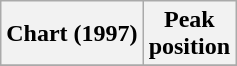<table class="wikitable sortable">
<tr>
<th align="left">Chart (1997)</th>
<th align="center">Peak<br>position</th>
</tr>
<tr>
</tr>
</table>
